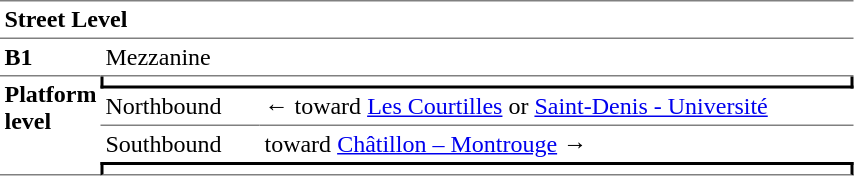<table cellspacing="0" cellpadding="3" border="0">
<tr>
<td colspan="3" data-darkreader-inline-border-top="" data-darkreader-inline-border-bottom="" style="border-bottom:solid 1px gray;border-top:solid 1px gray;" width="50" valign="top"><strong>Street Level</strong></td>
</tr>
<tr>
<td data-darkreader-inline-border-bottom="" style="border-bottom:solid 1px gray;" width="50" valign="top"><strong>B1</strong></td>
<td colspan="2" data-darkreader-inline-border-bottom="" style="border-bottom:solid 1px gray;" width="100" valign="top">Mezzanine</td>
</tr>
<tr>
<td rowspan="4" data-darkreader-inline-border-bottom="" style="border-bottom:solid 1px gray;" width="50" valign="top"><strong>Platform level</strong></td>
<td colspan="2" data-darkreader-inline-border-right="" data-darkreader-inline-border-left="" data-darkreader-inline-border-bottom="" style="border-right:solid 2px black;border-left:solid 2px black;border-bottom:solid 2px black;text-align:center;"></td>
</tr>
<tr>
<td data-darkreader-inline-border-bottom="" style="border-bottom:solid 1px gray;" width="100">Northbound</td>
<td data-darkreader-inline-border-bottom="" style="border-bottom:solid 1px gray;" width="390">←   toward <a href='#'>Les Courtilles</a> or <a href='#'>Saint-Denis - Université</a> </td>
</tr>
<tr>
<td>Southbound</td>
<td>   toward <a href='#'>Châtillon – Montrouge</a>  →</td>
</tr>
<tr>
<td colspan="2" data-darkreader-inline-border-top="" data-darkreader-inline-border-right="" data-darkreader-inline-border-left="" data-darkreader-inline-border-bottom="" style="border-top:solid 2px black;border-right:solid 2px black;border-left:solid 2px black;border-bottom:solid 1px gray;text-align:center;"></td>
</tr>
</table>
